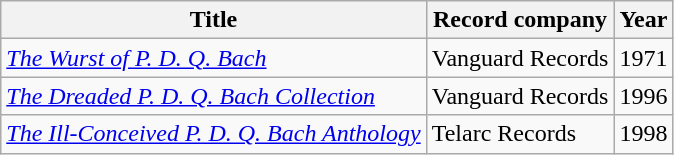<table class="wikitable">
<tr>
<th>Title</th>
<th>Record company</th>
<th>Year</th>
</tr>
<tr>
<td><em><a href='#'>The Wurst of P. D. Q. Bach</a></em></td>
<td>Vanguard Records</td>
<td>1971</td>
</tr>
<tr>
<td><em><a href='#'>The Dreaded P. D. Q. Bach Collection</a></em></td>
<td>Vanguard Records</td>
<td>1996</td>
</tr>
<tr>
<td><em><a href='#'>The Ill-Conceived P. D. Q. Bach Anthology</a></em></td>
<td>Telarc Records</td>
<td>1998</td>
</tr>
</table>
